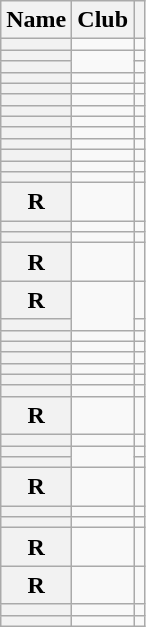<table class="wikitable sortable plainrowheaders" style="text-align:center;">
<tr>
<th scope="col">Name</th>
<th scope="col">Club</th>
<th class="unsortable"></th>
</tr>
<tr>
<th scope="row"></th>
<td></td>
<td></td>
</tr>
<tr>
<th scope="row"></th>
<td rowspan=2></td>
<td></td>
</tr>
<tr>
<th scope="row"></th>
<td></td>
</tr>
<tr>
<th scope="row"></th>
<td></td>
<td></td>
</tr>
<tr>
<th scope="row"></th>
<td></td>
<td></td>
</tr>
<tr>
<th scope="row"></th>
<td></td>
<td></td>
</tr>
<tr>
<th scope="row"></th>
<td></td>
<td></td>
</tr>
<tr>
<th scope="row"></th>
<td></td>
<td></td>
</tr>
<tr>
<th scope="row"></th>
<td></td>
<td></td>
</tr>
<tr>
<th scope="row"></th>
<td></td>
<td></td>
</tr>
<tr>
<th scope="row"></th>
<td></td>
<td></td>
</tr>
<tr>
<th scope="row"></th>
<td></td>
<td></td>
</tr>
<tr>
<th scope="row"></th>
<td></td>
<td></td>
</tr>
<tr>
<th scope="row"> <span><strong>R</strong></span></th>
<td></td>
<td></td>
</tr>
<tr>
<th scope="row"></th>
<td></td>
<td></td>
</tr>
<tr>
<th scope="row"></th>
<td></td>
<td></td>
</tr>
<tr>
<th scope="row"> <span><strong>R</strong></span></th>
<td></td>
<td></td>
</tr>
<tr>
<th scope="row"> <span><strong>R</strong></span></th>
<td rowspan=2></td>
<td></td>
</tr>
<tr>
<th scope="row"></th>
<td></td>
</tr>
<tr>
<th scope="row"></th>
<td></td>
<td></td>
</tr>
<tr>
<th scope="row"></th>
<td></td>
<td></td>
</tr>
<tr>
<th scope="row"></th>
<td></td>
<td></td>
</tr>
<tr>
<th scope="row"></th>
<td></td>
<td></td>
</tr>
<tr>
<th scope="row"></th>
<td></td>
<td></td>
</tr>
<tr>
<th scope="row"></th>
<td></td>
<td></td>
</tr>
<tr>
<th scope="row"> <span><strong>R</strong></span></th>
<td></td>
<td></td>
</tr>
<tr>
<th scope="row"></th>
<td></td>
<td></td>
</tr>
<tr>
<th scope="row"></th>
<td rowspan=2></td>
<td></td>
</tr>
<tr>
<th scope="row"></th>
<td></td>
</tr>
<tr>
<th scope="row"> <span><strong>R</strong></span></th>
<td></td>
<td></td>
</tr>
<tr>
<th scope="row"></th>
<td></td>
<td></td>
</tr>
<tr>
<th scope="row"></th>
<td></td>
<td></td>
</tr>
<tr>
<th scope="row"> <span><strong>R</strong></span></th>
<td></td>
<td></td>
</tr>
<tr>
<th scope="row"> <span><strong>R</strong></span></th>
<td></td>
<td></td>
</tr>
<tr>
<th scope="row"></th>
<td></td>
<td></td>
</tr>
<tr>
<th scope="row"></th>
<td></td>
<td></td>
</tr>
</table>
